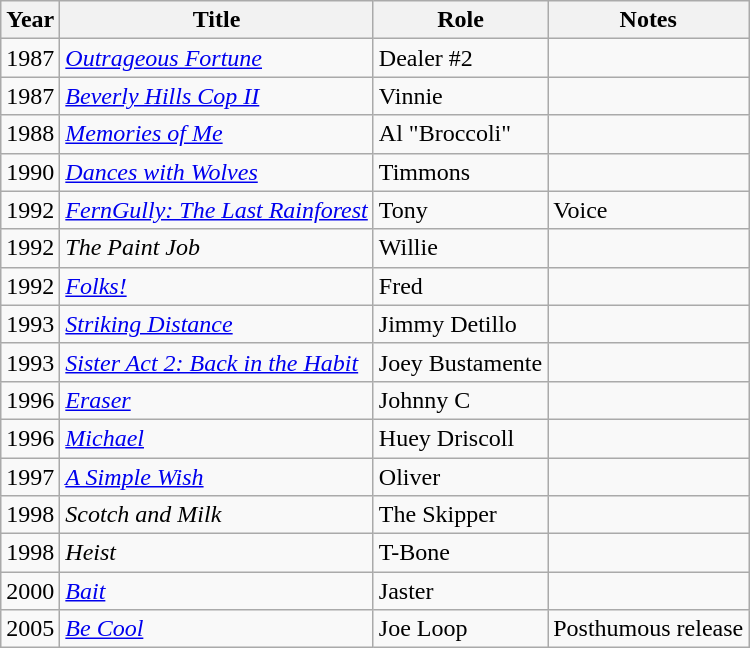<table class="wikitable">
<tr>
<th>Year</th>
<th>Title</th>
<th>Role</th>
<th>Notes</th>
</tr>
<tr>
<td>1987</td>
<td><em><a href='#'>Outrageous Fortune</a></em></td>
<td>Dealer #2</td>
<td></td>
</tr>
<tr>
<td>1987</td>
<td><em><a href='#'>Beverly Hills Cop II</a></em></td>
<td>Vinnie</td>
<td></td>
</tr>
<tr>
<td>1988</td>
<td><em><a href='#'>Memories of Me</a></em></td>
<td>Al "Broccoli"</td>
<td></td>
</tr>
<tr>
<td>1990</td>
<td><em><a href='#'>Dances with Wolves</a></em></td>
<td>Timmons</td>
<td></td>
</tr>
<tr>
<td>1992</td>
<td><em><a href='#'>FernGully: The Last Rainforest</a></em></td>
<td>Tony</td>
<td>Voice</td>
</tr>
<tr>
<td>1992</td>
<td><em>The Paint Job</em></td>
<td>Willie</td>
<td></td>
</tr>
<tr>
<td>1992</td>
<td><em><a href='#'>Folks!</a></em></td>
<td>Fred</td>
<td></td>
</tr>
<tr>
<td>1993</td>
<td><em><a href='#'>Striking Distance</a></em></td>
<td>Jimmy Detillo</td>
<td></td>
</tr>
<tr>
<td>1993</td>
<td><em><a href='#'>Sister Act 2: Back in the Habit</a></em></td>
<td>Joey Bustamente</td>
<td></td>
</tr>
<tr>
<td>1996</td>
<td><em><a href='#'>Eraser</a></em></td>
<td>Johnny C</td>
<td></td>
</tr>
<tr>
<td>1996</td>
<td><em><a href='#'>Michael</a></em></td>
<td>Huey Driscoll</td>
<td></td>
</tr>
<tr>
<td>1997</td>
<td><em><a href='#'>A Simple Wish</a></em></td>
<td>Oliver</td>
<td></td>
</tr>
<tr>
<td>1998</td>
<td><em>Scotch and Milk</em></td>
<td>The Skipper</td>
<td></td>
</tr>
<tr>
<td>1998</td>
<td><em>Heist</em></td>
<td>T-Bone</td>
<td></td>
</tr>
<tr>
<td>2000</td>
<td><em><a href='#'>Bait</a></em></td>
<td>Jaster</td>
<td></td>
</tr>
<tr>
<td>2005</td>
<td><em><a href='#'>Be Cool</a></em></td>
<td>Joe Loop</td>
<td>Posthumous release</td>
</tr>
</table>
